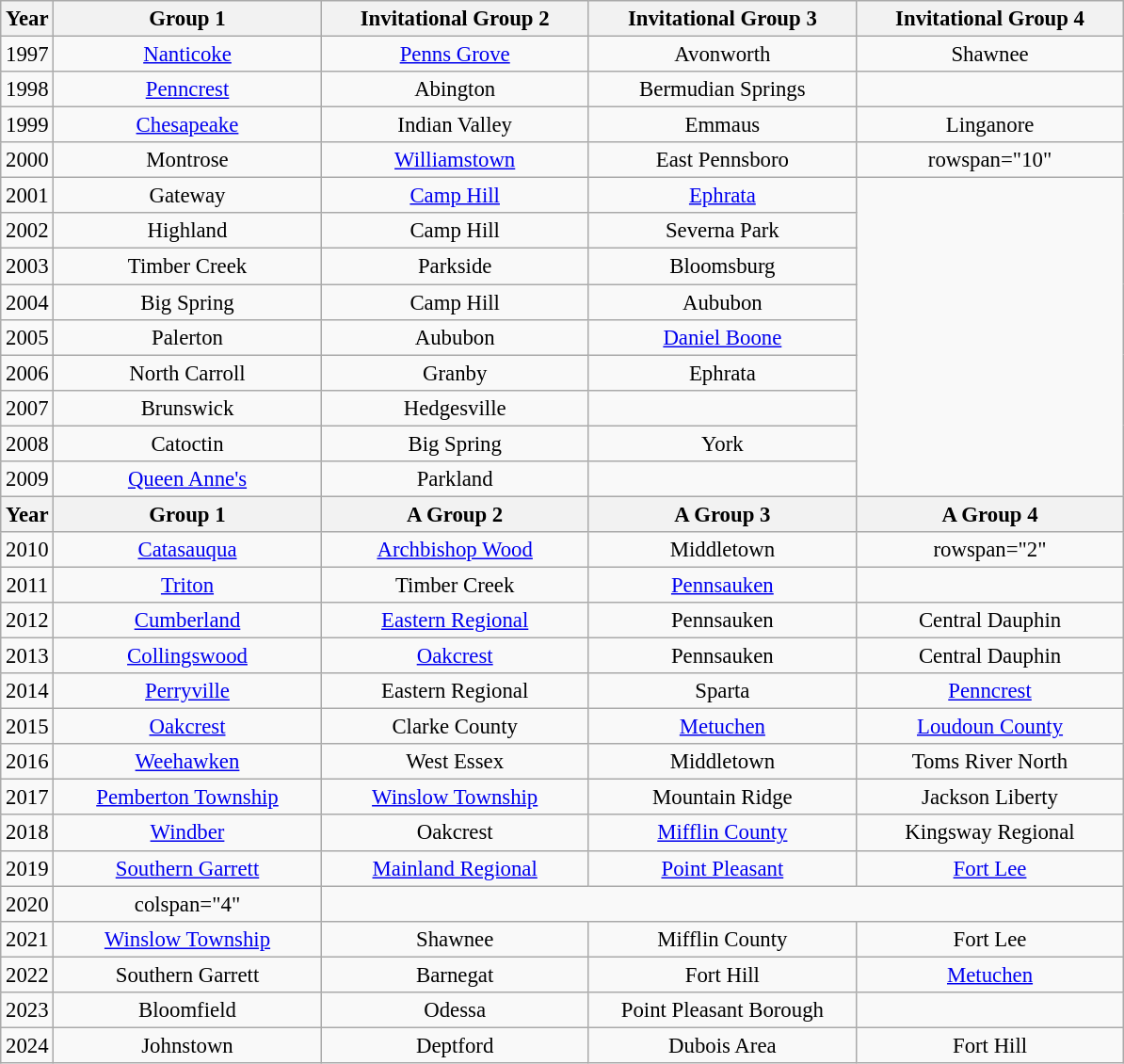<table class="wikitable" style="font-size: 95%; text-align:center;">
<tr>
<th>Year</th>
<th style="min-width: 12em;"> Group 1</th>
<th style="min-width: 12em;">Invitational Group 2</th>
<th style="min-width: 12em;">Invitational Group 3</th>
<th style="min-width: 12em;">Invitational Group 4</th>
</tr>
<tr>
<td>1997</td>
<td><a href='#'>Nanticoke</a></td>
<td><a href='#'>Penns Grove</a></td>
<td>Avonworth</td>
<td>Shawnee</td>
</tr>
<tr>
<td>1998</td>
<td><a href='#'>Penncrest</a></td>
<td>Abington</td>
<td>Bermudian Springs</td>
<td></td>
</tr>
<tr>
<td>1999</td>
<td><a href='#'>Chesapeake</a></td>
<td>Indian Valley</td>
<td>Emmaus</td>
<td>Linganore</td>
</tr>
<tr>
<td>2000</td>
<td>Montrose</td>
<td><a href='#'>Williamstown</a></td>
<td>East Pennsboro</td>
<td>rowspan="10" </td>
</tr>
<tr>
<td>2001</td>
<td>Gateway</td>
<td><a href='#'>Camp Hill</a></td>
<td><a href='#'>Ephrata</a></td>
</tr>
<tr>
<td>2002</td>
<td>Highland</td>
<td>Camp Hill </td>
<td>Severna Park</td>
</tr>
<tr>
<td>2003</td>
<td>Timber Creek</td>
<td>Parkside</td>
<td>Bloomsburg</td>
</tr>
<tr>
<td>2004</td>
<td>Big Spring</td>
<td>Camp Hill </td>
<td>Aububon</td>
</tr>
<tr>
<td>2005</td>
<td>Palerton</td>
<td>Aububon</td>
<td><a href='#'>Daniel Boone</a></td>
</tr>
<tr>
<td>2006</td>
<td>North Carroll</td>
<td>Granby</td>
<td>Ephrata </td>
</tr>
<tr>
<td>2007</td>
<td>Brunswick</td>
<td>Hedgesville</td>
<td></td>
</tr>
<tr>
<td>2008</td>
<td>Catoctin</td>
<td>Big Spring</td>
<td>York</td>
</tr>
<tr>
<td>2009</td>
<td><a href='#'>Queen Anne's</a></td>
<td>Parkland</td>
<td></td>
</tr>
<tr>
<th>Year</th>
<th> Group 1</th>
<th>A Group 2</th>
<th>A Group 3</th>
<th>A Group 4</th>
</tr>
<tr>
<td>2010</td>
<td><a href='#'>Catasauqua</a></td>
<td><a href='#'>Archbishop Wood</a></td>
<td>Middletown</td>
<td>rowspan="2" </td>
</tr>
<tr>
<td>2011</td>
<td><a href='#'>Triton</a></td>
<td>Timber Creek</td>
<td><a href='#'>Pennsauken</a></td>
</tr>
<tr>
<td>2012</td>
<td><a href='#'>Cumberland</a></td>
<td><a href='#'>Eastern Regional</a></td>
<td>Pennsauken </td>
<td>Central Dauphin</td>
</tr>
<tr>
<td>2013</td>
<td><a href='#'>Collingswood</a></td>
<td><a href='#'>Oakcrest</a></td>
<td>Pennsauken </td>
<td>Central Dauphin </td>
</tr>
<tr>
<td>2014</td>
<td><a href='#'>Perryville</a></td>
<td>Eastern Regional </td>
<td>Sparta</td>
<td><a href='#'>Penncrest</a></td>
</tr>
<tr>
<td>2015</td>
<td><a href='#'>Oakcrest</a></td>
<td>Clarke County</td>
<td><a href='#'>Metuchen</a></td>
<td><a href='#'>Loudoun County</a></td>
</tr>
<tr>
<td>2016</td>
<td><a href='#'>Weehawken</a></td>
<td>West Essex</td>
<td>Middletown </td>
<td>Toms River North</td>
</tr>
<tr>
<td>2017</td>
<td><a href='#'>Pemberton Township</a></td>
<td><a href='#'>Winslow Township</a></td>
<td>Mountain Ridge</td>
<td>Jackson Liberty</td>
</tr>
<tr>
<td>2018</td>
<td><a href='#'>Windber</a></td>
<td>Oakcrest </td>
<td><a href='#'>Mifflin County</a></td>
<td>Kingsway Regional</td>
</tr>
<tr>
<td>2019</td>
<td><a href='#'>Southern Garrett</a></td>
<td><a href='#'>Mainland Regional</a></td>
<td><a href='#'>Point Pleasant</a></td>
<td><a href='#'>Fort Lee</a></td>
</tr>
<tr>
<td>2020</td>
<td>colspan="4" </td>
</tr>
<tr>
<td>2021</td>
<td><a href='#'>Winslow Township</a></td>
<td>Shawnee</td>
<td>Mifflin County </td>
<td>Fort Lee </td>
</tr>
<tr>
<td>2022</td>
<td>Southern Garrett </td>
<td>Barnegat</td>
<td>Fort Hill</td>
<td><a href='#'>Metuchen</a></td>
</tr>
<tr>
<td>2023</td>
<td>Bloomfield</td>
<td>Odessa</td>
<td>Point Pleasant Borough</td>
<td></td>
</tr>
<tr>
<td>2024</td>
<td>Johnstown</td>
<td>Deptford</td>
<td>Dubois Area</td>
<td>Fort Hill</td>
</tr>
</table>
